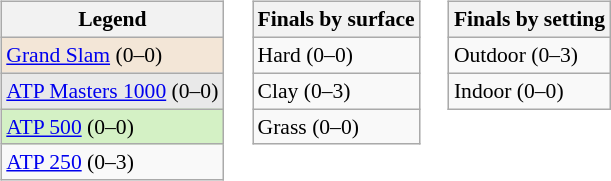<table>
<tr valign=top>
<td><br><table class="wikitable" style=font-size:90%>
<tr>
<th>Legend</th>
</tr>
<tr style="background:#f3e6d7;">
<td><a href='#'>Grand Slam</a> (0–0)</td>
</tr>
<tr style="background:#e9e9e9;">
<td><a href='#'>ATP Masters 1000</a> (0–0)</td>
</tr>
<tr style="background:#d4f1c5;">
<td><a href='#'>ATP 500</a> (0–0)</td>
</tr>
<tr>
<td><a href='#'>ATP 250</a> (0–3)</td>
</tr>
</table>
</td>
<td><br><table class="wikitable" style=font-size:90%>
<tr>
<th>Finals by surface</th>
</tr>
<tr>
<td>Hard (0–0)</td>
</tr>
<tr>
<td>Clay (0–3)</td>
</tr>
<tr>
<td>Grass (0–0)</td>
</tr>
</table>
</td>
<td><br><table class="wikitable" style=font-size:90%>
<tr>
<th>Finals by setting</th>
</tr>
<tr>
<td>Outdoor (0–3)</td>
</tr>
<tr>
<td>Indoor (0–0)</td>
</tr>
</table>
</td>
</tr>
</table>
